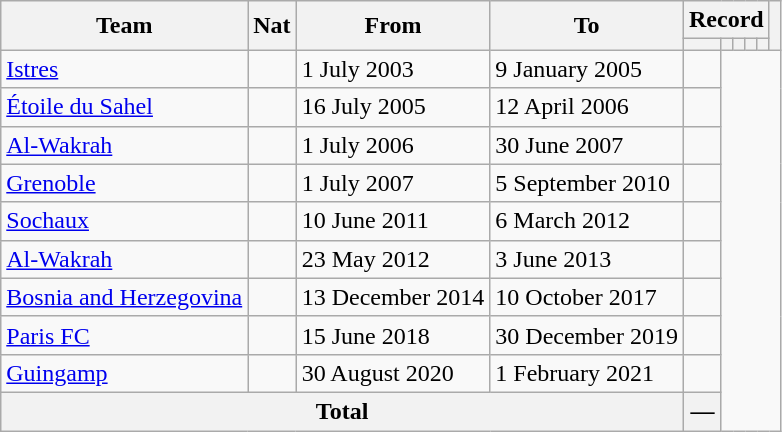<table class="wikitable" style="text-align:center">
<tr>
<th rowspan="2">Team</th>
<th rowspan="2">Nat</th>
<th rowspan="2">From</th>
<th rowspan="2">To</th>
<th colspan="5">Record</th>
<th rowspan="2"></th>
</tr>
<tr>
<th></th>
<th></th>
<th></th>
<th></th>
<th></th>
</tr>
<tr>
<td align=left><a href='#'>Istres</a></td>
<td align=center></td>
<td align=left>1 July 2003</td>
<td align=left>9 January 2005<br></td>
<td></td>
</tr>
<tr>
<td align=left><a href='#'>Étoile du Sahel</a></td>
<td align=center></td>
<td align=left>16 July 2005</td>
<td align=left>12 April 2006<br></td>
<td></td>
</tr>
<tr>
<td align=left><a href='#'>Al-Wakrah</a></td>
<td align=center></td>
<td align=left>1 July 2006</td>
<td align=left>30 June 2007<br></td>
<td></td>
</tr>
<tr>
<td align=left><a href='#'>Grenoble</a></td>
<td align=center></td>
<td align=left>1 July 2007</td>
<td align=left>5 September 2010<br></td>
<td></td>
</tr>
<tr>
<td align=left><a href='#'>Sochaux</a></td>
<td align=center></td>
<td align=left>10 June 2011</td>
<td align=left>6 March 2012<br></td>
<td></td>
</tr>
<tr>
<td align=left><a href='#'>Al-Wakrah</a></td>
<td align=center></td>
<td align=left>23 May 2012</td>
<td align=left>3 June 2013<br></td>
<td></td>
</tr>
<tr>
<td align=left><a href='#'>Bosnia and Herzegovina</a></td>
<td align=center></td>
<td align=left>13 December 2014</td>
<td align=left>10 October 2017<br></td>
<td></td>
</tr>
<tr>
<td align=left><a href='#'>Paris FC</a></td>
<td align=center></td>
<td align=left>15 June 2018</td>
<td align=left>30 December 2019<br></td>
<td></td>
</tr>
<tr>
<td align=left><a href='#'>Guingamp</a></td>
<td align=center></td>
<td align=left>30 August 2020</td>
<td align=left>1 February 2021<br></td>
<td></td>
</tr>
<tr>
<th colspan="4">Total<br></th>
<th>—</th>
</tr>
</table>
